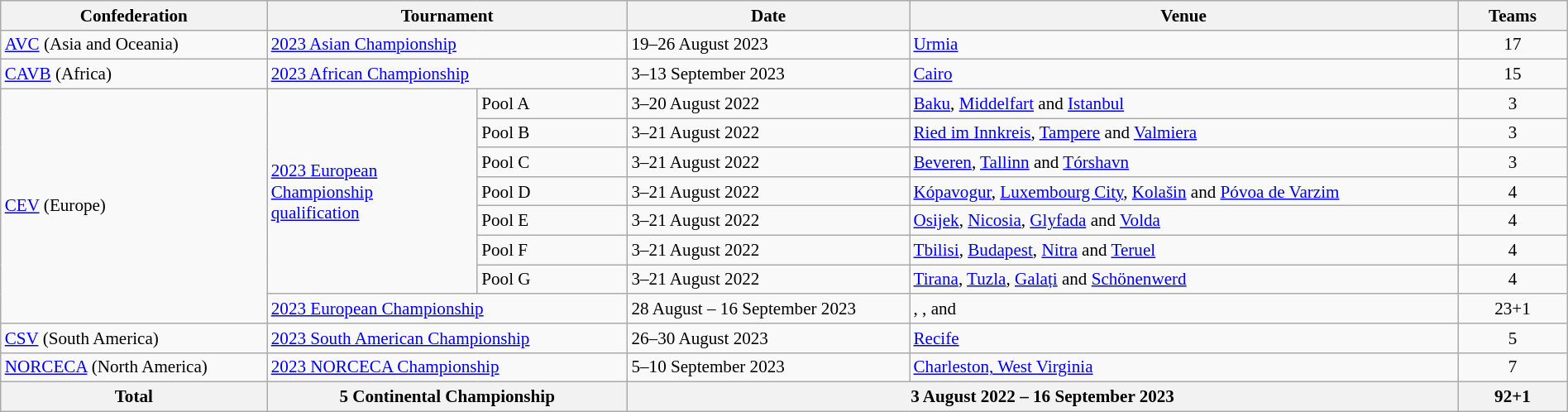<table class="wikitable" style="width:100%; font-size:88%">
<tr>
<th style="width:17%">Confederation</th>
<th colspan="2" style="width:23%">Tournament</th>
<th style-"width:19%">Date</th>
<th style="width:35%">Venue</th>
<th style="width:7%">Teams</th>
</tr>
<tr>
<td rowspan=1><a href='#'>AVC</a> (Asia and Oceania)</td>
<td colspan=2><a href='#'>2023 Asian Championship</a></td>
<td>19–26 August 2023</td>
<td> <a href='#'>Urmia</a></td>
<td style="text-align:center">17</td>
</tr>
<tr>
<td rowspan=1><a href='#'>CAVB</a> (Africa)</td>
<td colspan=2><a href='#'>2023 African Championship</a></td>
<td>3–13 September 2023</td>
<td> <a href='#'>Cairo</a></td>
<td style="text-align:center">15</td>
</tr>
<tr>
<td rowspan=8><a href='#'>CEV</a> (Europe)</td>
<td rowspan=7><a href='#'>2023 European Championship<br>qualification</a></td>
<td style="width:120px">Pool A</td>
<td>3–20 August 2022</td>
<td> <a href='#'>Baku</a>,  <a href='#'>Middelfart</a> and  <a href='#'>Istanbul</a></td>
<td style="text-align:center">3</td>
</tr>
<tr>
<td>Pool B</td>
<td>3–21 August 2022</td>
<td> <a href='#'>Ried im Innkreis</a>,  <a href='#'>Tampere</a> and  <a href='#'>Valmiera</a></td>
<td style="text-align:center">3</td>
</tr>
<tr>
<td>Pool C</td>
<td>3–21 August 2022</td>
<td> <a href='#'>Beveren</a>,  <a href='#'>Tallinn</a> and  <a href='#'>Tórshavn</a></td>
<td style="text-align:center">3</td>
</tr>
<tr>
<td>Pool D</td>
<td>3–21 August 2022</td>
<td> <a href='#'>Kópavogur</a>,  <a href='#'>Luxembourg City</a>,  <a href='#'>Kolašin</a> and  <a href='#'>Póvoa de Varzim</a></td>
<td style="text-align:center">4</td>
</tr>
<tr>
<td>Pool E</td>
<td>3–21 August 2022</td>
<td> <a href='#'>Osijek</a>,  <a href='#'>Nicosia</a>,  <a href='#'>Glyfada</a> and  <a href='#'>Volda</a></td>
<td style="text-align:center">4</td>
</tr>
<tr>
<td>Pool F</td>
<td>3–21 August 2022</td>
<td> <a href='#'>Tbilisi</a>,  <a href='#'>Budapest</a>,  <a href='#'>Nitra</a> and  <a href='#'>Teruel</a></td>
<td style="text-align:center">4</td>
</tr>
<tr>
<td>Pool G</td>
<td>3–21 August 2022</td>
<td> <a href='#'>Tirana</a>,  <a href='#'>Tuzla</a>,  <a href='#'>Galați</a> and  <a href='#'>Schönenwerd</a></td>
<td style="text-align:center">4</td>
</tr>
<tr>
<td colspan=2><a href='#'>2023 European Championship</a></td>
<td>28 August – 16 September 2023</td>
<td>, ,  and </td>
<td style="text-align:center">23+1</td>
</tr>
<tr>
<td rowspan=1><a href='#'>CSV</a> (South America)</td>
<td colspan=2><a href='#'>2023 South American Championship</a></td>
<td>26–30 August 2023</td>
<td> <a href='#'>Recife</a></td>
<td style="text-align:center">5</td>
</tr>
<tr>
<td rowspan=1><a href='#'>NORCECA</a> (North America)</td>
<td colspan=2><a href='#'>2023 NORCECA Championship</a></td>
<td>5–10 September 2023</td>
<td> <a href='#'>Charleston, West Virginia</a></td>
<td style="text-align:center">7</td>
</tr>
<tr>
<th>Total</th>
<th colspan=2>5 Continental Championship</th>
<th colspan=2>3 August 2022 – 16 September 2023</th>
<th>92+1</th>
</tr>
</table>
